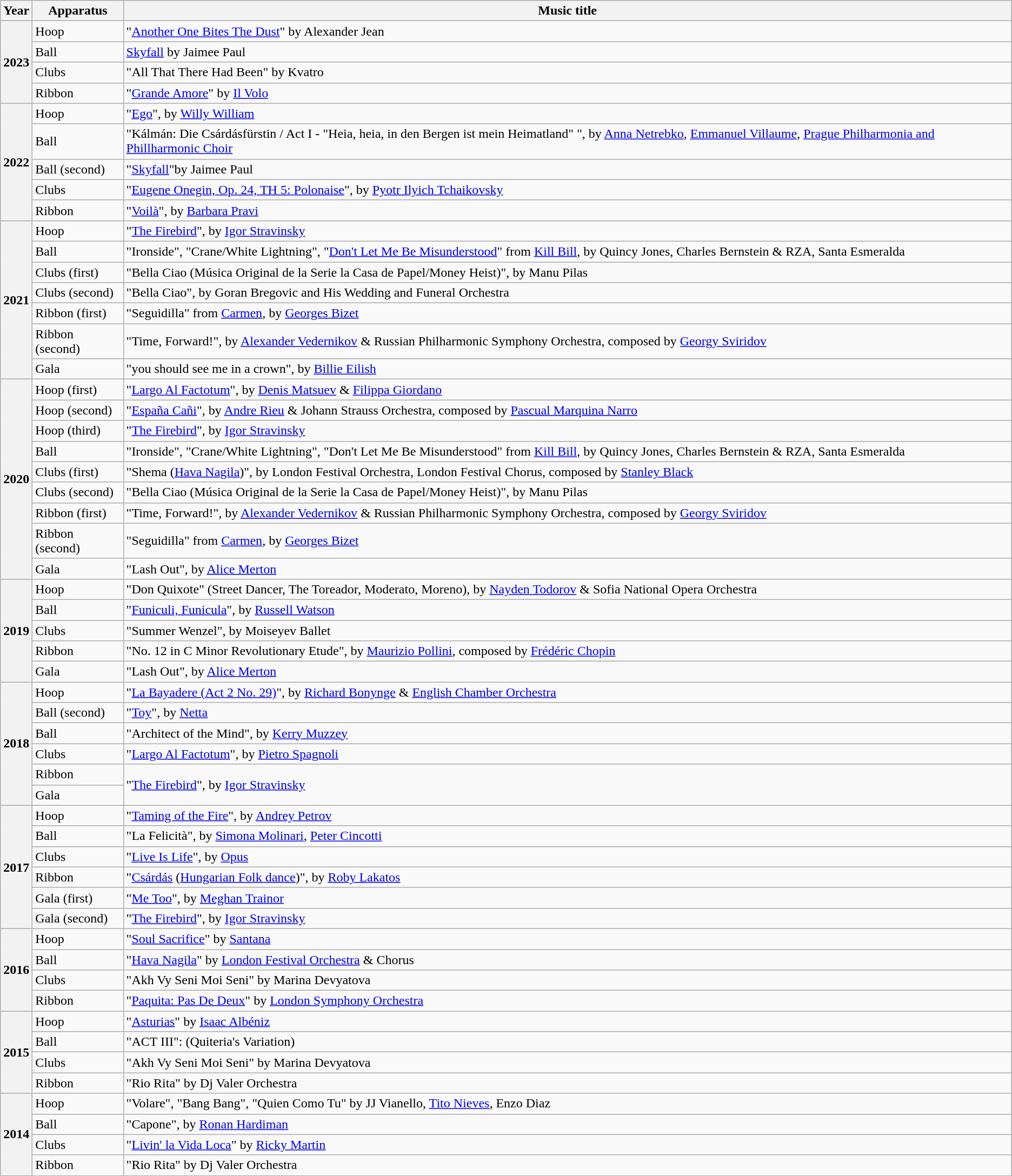<table class="wikitable plainrowheaders">
<tr>
<th scope=col>Year</th>
<th scope=col>Apparatus</th>
<th scope=col>Music title </th>
</tr>
<tr>
<th rowspan="4">2023</th>
<td>Hoop</td>
<td>"<a href='#'>Another One Bites The Dust</a>" by Alexander Jean</td>
</tr>
<tr>
<td>Ball</td>
<td><a href='#'>Skyfall</a> by Jaimee Paul</td>
</tr>
<tr>
<td>Clubs</td>
<td>"All That There Had Been" by Kvatro</td>
</tr>
<tr>
<td>Ribbon</td>
<td>"<a href='#'>Grande Amore</a>" by <a href='#'>Il Volo</a></td>
</tr>
<tr>
<th rowspan="5">2022</th>
<td>Hoop</td>
<td>"<a href='#'>Ego</a>", by <a href='#'>Willy William</a></td>
</tr>
<tr>
<td>Ball</td>
<td>"Kálmán: Die Csárdásfürstin / Act I - "Heia, heia, in den Bergen ist mein Heimatland" ", by <a href='#'>Anna Netrebko</a>, <a href='#'>Emmanuel Villaume</a>, <a href='#'>Prague Philharmonia and Phillharmonic Choir</a></td>
</tr>
<tr>
<td>Ball (second)</td>
<td>"<a href='#'>Skyfall</a>"by Jaimee Paul</td>
</tr>
<tr>
<td>Clubs</td>
<td>"<a href='#'>Eugene Onegin, Op. 24, TH 5: Polonaise</a>", by <a href='#'>Pyotr Ilyich Tchaikovsky</a></td>
</tr>
<tr>
<td>Ribbon</td>
<td>"<a href='#'>Voilà</a>", by <a href='#'>Barbara Pravi</a></td>
</tr>
<tr>
<th scope=row rowspan=7>2021</th>
<td>Hoop</td>
<td>"<a href='#'>The Firebird</a>", by <a href='#'>Igor Stravinsky</a></td>
</tr>
<tr>
<td>Ball</td>
<td>"Ironside", "Crane/White Lightning", "<a href='#'>Don't Let Me Be Misunderstood</a>" from <a href='#'>Kill Bill</a>, by Quincy Jones, Charles Bernstein & RZA, Santa Esmeralda</td>
</tr>
<tr>
<td>Clubs (first)</td>
<td>"Bella Ciao (Música Original de la Serie la Casa de Papel/Money Heist)", by Manu Pilas</td>
</tr>
<tr>
<td>Clubs (second)</td>
<td>"Bella Ciao", by Goran Bregovic and His Wedding and Funeral Orchestra</td>
</tr>
<tr>
<td>Ribbon (first)</td>
<td>"Seguidilla" from <a href='#'>Carmen</a>, by <a href='#'>Georges Bizet</a></td>
</tr>
<tr>
<td>Ribbon (second)</td>
<td>"Time, Forward!", by <a href='#'>Alexander Vedernikov</a> & Russian Philharmonic Symphony Orchestra, composed by <a href='#'>Georgy Sviridov</a></td>
</tr>
<tr>
<td>Gala</td>
<td>"you should see me in a crown", by <a href='#'>Billie Eilish</a></td>
</tr>
<tr>
<th scope=row rowspan=9>2020</th>
<td>Hoop (first)</td>
<td>"<a href='#'>Largo Al Factotum</a>", by <a href='#'>Denis Matsuev</a> & <a href='#'>Filippa Giordano</a></td>
</tr>
<tr>
<td>Hoop (second)</td>
<td>"<a href='#'>España Cañi</a>", by <a href='#'>Andre Rieu</a> & Johann Strauss Orchestra, composed by <a href='#'>Pascual Marquina Narro</a></td>
</tr>
<tr>
<td>Hoop (third)</td>
<td>"<a href='#'>The Firebird</a>", by <a href='#'>Igor Stravinsky</a></td>
</tr>
<tr>
<td>Ball</td>
<td>"Ironside", "Crane/White Lightning", "Don't Let Me Be Misunderstood" from <a href='#'>Kill Bill</a>, by Quincy Jones, Charles Bernstein & RZA, Santa Esmeralda</td>
</tr>
<tr>
<td>Clubs (first)</td>
<td>"Shema (<a href='#'>Hava Nagila</a>)", by London Festival Orchestra, London Festival Chorus, composed by <a href='#'>Stanley Black</a></td>
</tr>
<tr>
<td>Clubs (second)</td>
<td>"Bella Ciao (Música Original de la Serie la Casa de Papel/Money Heist)", by Manu Pilas</td>
</tr>
<tr>
<td>Ribbon (first)</td>
<td>"Time, Forward!", by <a href='#'>Alexander Vedernikov</a> & Russian Philharmonic Symphony Orchestra, composed by <a href='#'>Georgy Sviridov</a></td>
</tr>
<tr>
<td>Ribbon (second)</td>
<td>"Seguidilla" from <a href='#'>Carmen</a>, by <a href='#'>Georges Bizet</a></td>
</tr>
<tr>
<td>Gala</td>
<td>"Lash Out", by <a href='#'>Alice Merton</a></td>
</tr>
<tr>
<th scope=row rowspan=5>2019</th>
<td>Hoop</td>
<td>"Don Quixote" (Street Dancer, The Toreador, Moderato, Moreno), by <a href='#'>Nayden Todorov</a> & Sofia National Opera Orchestra</td>
</tr>
<tr>
<td>Ball</td>
<td>"<a href='#'>Funiculi, Funicula</a>", by <a href='#'>Russell Watson</a></td>
</tr>
<tr>
<td>Clubs</td>
<td>"Summer Wenzel", by Moiseyev Ballet</td>
</tr>
<tr>
<td>Ribbon</td>
<td>"No. 12 in C Minor Revolutionary Etude", by <a href='#'>Maurizio Pollini</a>, composed by <a href='#'>Frédéric Chopin</a></td>
</tr>
<tr>
<td>Gala</td>
<td>"Lash Out", by <a href='#'>Alice Merton</a></td>
</tr>
<tr>
<th scope=row rowspan=6>2018</th>
<td>Hoop</td>
<td>"<a href='#'>La Bayadere (Act 2 No. 29)</a>", by <a href='#'>Richard Bonynge</a> & <a href='#'>English Chamber Orchestra</a></td>
</tr>
<tr>
<td>Ball (second)</td>
<td>"<a href='#'>Toy</a>", by <a href='#'>Netta</a></td>
</tr>
<tr>
<td>Ball</td>
<td>"Architect of the Mind", by <a href='#'>Kerry Muzzey</a></td>
</tr>
<tr>
<td>Clubs</td>
<td>"<a href='#'>Largo Al Factotum</a>", by <a href='#'>Pietro Spagnoli</a></td>
</tr>
<tr>
<td>Ribbon</td>
<td rowspan="2">"<a href='#'>The Firebird</a>", by <a href='#'>Igor Stravinsky</a></td>
</tr>
<tr>
<td>Gala</td>
</tr>
<tr>
<th scope=row rowspan=6>2017</th>
<td>Hoop</td>
<td>"<a href='#'>Taming of the Fire</a>", by <a href='#'>Andrey Petrov</a></td>
</tr>
<tr>
<td>Ball</td>
<td>"La Felicità", by <a href='#'>Simona Molinari</a>, <a href='#'>Peter Cincotti</a></td>
</tr>
<tr>
<td>Clubs</td>
<td>"<a href='#'>Live Is Life</a>", by <a href='#'>Opus</a></td>
</tr>
<tr>
<td>Ribbon</td>
<td>"<a href='#'>Csárdás</a> (<a href='#'>Hungarian Folk dance</a>)", by <a href='#'>Roby Lakatos</a></td>
</tr>
<tr>
<td>Gala (first)</td>
<td>"<a href='#'>Me Too</a>", by <a href='#'>Meghan Trainor</a></td>
</tr>
<tr>
<td>Gala (second)</td>
<td>"<a href='#'>The Firebird</a>", by <a href='#'>Igor Stravinsky</a></td>
</tr>
<tr>
<th scope=row rowspan=4>2016</th>
<td>Hoop</td>
<td>"<a href='#'>Soul Sacrifice</a>" by <a href='#'>Santana</a></td>
</tr>
<tr>
<td>Ball</td>
<td>"<a href='#'>Hava Nagila</a>" by <a href='#'>London Festival Orchestra</a> & Chorus</td>
</tr>
<tr>
<td>Clubs</td>
<td>"Akh Vy Seni Moi Seni" by Marina Devyatova</td>
</tr>
<tr>
<td>Ribbon</td>
<td>"<a href='#'>Paquita: Pas De Deux</a>" by <a href='#'>London Symphony Orchestra</a></td>
</tr>
<tr>
<th scope=row rowspan=4>2015</th>
<td>Hoop</td>
<td>"<a href='#'>Asturias</a>" by <a href='#'>Isaac Albéniz</a></td>
</tr>
<tr>
<td>Ball</td>
<td>"ACT III": (Quiteria's Variation)</td>
</tr>
<tr>
<td>Clubs</td>
<td>"Akh Vy Seni Moi Seni" by Marina Devyatova</td>
</tr>
<tr>
<td>Ribbon</td>
<td>"Rio Rita" by Dj Valer Orchestra</td>
</tr>
<tr>
<th scope=row rowspan=4>2014</th>
<td>Hoop</td>
<td>"Volare", "Bang Bang", "Quien Como Tu" by JJ Vianello, <a href='#'>Tito Nieves</a>, Enzo Diaz</td>
</tr>
<tr>
<td>Ball</td>
<td>"Capone", by <a href='#'>Ronan Hardiman</a></td>
</tr>
<tr>
<td>Clubs</td>
<td>"<a href='#'>Livin' la Vida Loca</a>" by <a href='#'>Ricky Martin</a></td>
</tr>
<tr>
<td>Ribbon</td>
<td>"Rio Rita" by Dj Valer Orchestra</td>
</tr>
<tr>
</tr>
</table>
